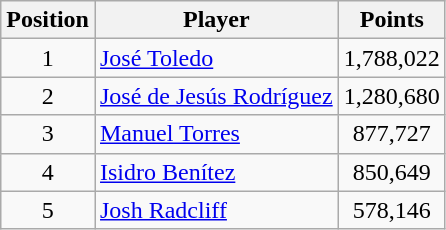<table class=wikitable>
<tr>
<th>Position</th>
<th>Player</th>
<th>Points</th>
</tr>
<tr>
<td align=center>1</td>
<td> <a href='#'>José Toledo</a></td>
<td align=center>1,788,022</td>
</tr>
<tr>
<td align=center>2</td>
<td> <a href='#'>José de Jesús Rodríguez</a></td>
<td align=center>1,280,680</td>
</tr>
<tr>
<td align=center>3</td>
<td> <a href='#'>Manuel Torres</a></td>
<td align=center>877,727</td>
</tr>
<tr>
<td align=center>4</td>
<td> <a href='#'>Isidro Benítez</a></td>
<td align=center>850,649</td>
</tr>
<tr>
<td align=center>5</td>
<td> <a href='#'>Josh Radcliff</a></td>
<td align=center>578,146</td>
</tr>
</table>
